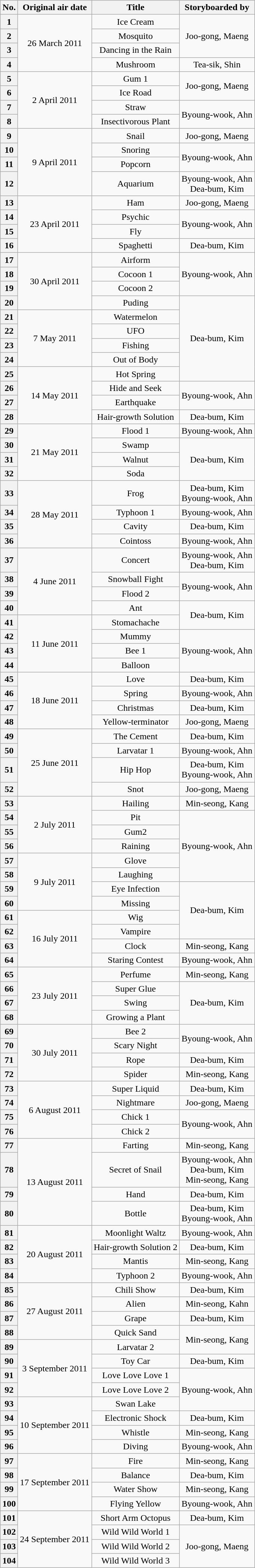<table class="wikitable" style="text-align:center">
<tr>
<th>No.</th>
<th>Original air date</th>
<th>Title</th>
<th>Storyboarded by</th>
</tr>
<tr Short summary - Red and Yellow fight over an ice-cream that falls down the grate.>
<th>1</th>
<td rowspan="4">26 March 2011</td>
<td>Ice Cream</td>
<td rowspan="3">Joo-gong, Maeng</td>
</tr>
<tr>
<th>2</th>
<td>Mosquito</td>
</tr>
<tr Short summary When the mosquito enters the storm drain, Red and Yellow's blood is drunk by it.>
<th>3</th>
<td>Dancing in the Rain</td>
</tr>
<tr>
<th>4</th>
<td>Mushroom</td>
<td>Tea-sik, Shin</td>
</tr>
<tr>
<th>5</th>
<td rowspan="4">2 April 2011</td>
<td>Gum 1</td>
<td rowspan="2">Joo-gong, Maeng</td>
</tr>
<tr>
<th>6</th>
<td>Ice Road</td>
</tr>
<tr>
<th>7</th>
<td>Straw</td>
<td rowspan="2">Byoung-wook, Ahn</td>
</tr>
<tr>
<th>8</th>
<td>Insectivorous Plant</td>
</tr>
<tr>
<th>9</th>
<td rowspan="4">9 April 2011</td>
<td>Snail</td>
<td>Joo-gong, Maeng</td>
</tr>
<tr>
<th>10</th>
<td>Snoring</td>
<td rowspan="2">Byoung-wook, Ahn</td>
</tr>
<tr>
<th>11</th>
<td>Popcorn</td>
</tr>
<tr>
<th>12</th>
<td>Aquarium</td>
<td>Byoung-wook, Ahn<br>Dea-bum, Kim</td>
</tr>
<tr>
<th>13</th>
<td rowspan="4">23 April 2011</td>
<td>Ham</td>
<td>Joo-gong, Maeng</td>
</tr>
<tr>
<th>14</th>
<td>Psychic</td>
<td rowspan="2">Byoung-wook, Ahn</td>
</tr>
<tr>
<th>15</th>
<td>Fly</td>
</tr>
<tr>
<th>16</th>
<td>Spaghetti</td>
<td>Dea-bum, Kim</td>
</tr>
<tr>
<th>17</th>
<td rowspan="4">30 April 2011</td>
<td>Airform</td>
<td rowspan="3">Byoung-wook, Ahn</td>
</tr>
<tr>
<th>18</th>
<td>Cocoon 1</td>
</tr>
<tr>
<th>19</th>
<td>Cocoon 2</td>
</tr>
<tr>
<th>20</th>
<td>Puding</td>
<td rowspan="6">Dea-bum, Kim</td>
</tr>
<tr>
<th>21</th>
<td rowspan="4">7 May 2011</td>
<td>Watermelon</td>
</tr>
<tr>
<th>22</th>
<td>UFO</td>
</tr>
<tr>
<th>23</th>
<td>Fishing</td>
</tr>
<tr>
<th>24</th>
<td>Out of Body</td>
</tr>
<tr>
<th>25</th>
<td rowspan="4">14 May 2011</td>
<td>Hot Spring</td>
</tr>
<tr>
<th>26</th>
<td>Hide and Seek</td>
<td rowspan="2">Byoung-wook, Ahn</td>
</tr>
<tr>
<th>27</th>
<td>Earthquake</td>
</tr>
<tr>
<th>28</th>
<td>Hair-growth Solution</td>
<td>Dea-bum, Kim</td>
</tr>
<tr>
<th>29</th>
<td rowspan="4">21 May 2011</td>
<td>Flood 1</td>
<td>Byoung-wook, Ahn</td>
</tr>
<tr>
<th>30</th>
<td>Swamp</td>
<td rowspan="3">Dea-bum, Kim</td>
</tr>
<tr>
<th>31</th>
<td>Walnut</td>
</tr>
<tr>
<th>32</th>
<td>Soda</td>
</tr>
<tr>
<th>33</th>
<td rowspan="4">28 May 2011</td>
<td>Frog</td>
<td>Dea-bum, Kim<br>Byoung-wook, Ahn</td>
</tr>
<tr>
<th>34</th>
<td>Typhoon 1</td>
<td>Byoung-wook, Ahn</td>
</tr>
<tr>
<th>35</th>
<td>Cavity</td>
<td>Dea-bum, Kim</td>
</tr>
<tr>
<th>36</th>
<td>Cointoss</td>
<td>Byoung-wook, Ahn</td>
</tr>
<tr>
<th>37</th>
<td rowspan="4">4 June 2011</td>
<td>Concert</td>
<td>Byoung-wook, Ahn<br>Dea-bum, Kim</td>
</tr>
<tr>
<th>38</th>
<td>Snowball Fight</td>
<td rowspan="2">Byoung-wook, Ahn</td>
</tr>
<tr>
<th>39</th>
<td>Flood 2</td>
</tr>
<tr>
<th>40</th>
<td>Ant</td>
<td rowspan="2">Dea-bum, Kim</td>
</tr>
<tr>
<th>41</th>
<td rowspan="4">11 June 2011</td>
<td>Stomachache</td>
</tr>
<tr>
<th>42</th>
<td>Mummy</td>
<td rowspan="3">Byoung-wook, Ahn</td>
</tr>
<tr>
<th>43</th>
<td>Bee 1</td>
</tr>
<tr>
<th>44</th>
<td>Balloon</td>
</tr>
<tr>
<th>45</th>
<td rowspan="4">18 June 2011</td>
<td>Love</td>
<td>Dea-bum, Kim</td>
</tr>
<tr>
<th>46</th>
<td>Spring</td>
<td>Byoung-wook, Ahn</td>
</tr>
<tr>
<th>47</th>
<td>Christmas</td>
<td>Dea-bum, Kim</td>
</tr>
<tr>
<th>48</th>
<td>Yellow-terminator</td>
<td>Joo-gong, Maeng</td>
</tr>
<tr>
<th>49</th>
<td rowspan="4">25 June 2011</td>
<td>The Cement</td>
<td>Dea-bum, Kim</td>
</tr>
<tr>
<th>50</th>
<td>Larvatar 1</td>
<td>Byoung-wook, Ahn</td>
</tr>
<tr>
<th>51</th>
<td>Hip Hop</td>
<td>Dea-bum, Kim<br>Byoung-wook, Ahn</td>
</tr>
<tr>
<th>52</th>
<td>Snot</td>
<td>Joo-gong, Maeng</td>
</tr>
<tr>
<th>53</th>
<td rowspan="4">2 July 2011</td>
<td>Hailing</td>
<td>Min-seong, Kang</td>
</tr>
<tr>
<th>54</th>
<td>Pit</td>
<td rowspan="5">Byoung-wook, Ahn</td>
</tr>
<tr>
<th>55</th>
<td>Gum2</td>
</tr>
<tr>
<th>56</th>
<td>Raining</td>
</tr>
<tr>
<th>57</th>
<td rowspan="4">9 July 2011</td>
<td>Glove</td>
</tr>
<tr>
<th>58</th>
<td>Laughing</td>
</tr>
<tr>
<th>59</th>
<td>Eye Infection</td>
<td rowspan="4">Dea-bum, Kim</td>
</tr>
<tr>
<th>60</th>
<td>Missing</td>
</tr>
<tr>
<th>61</th>
<td rowspan="4">16 July 2011</td>
<td>Wig</td>
</tr>
<tr>
<th>62</th>
<td>Vampire</td>
</tr>
<tr>
<th>63</th>
<td>Clock</td>
<td>Min-seong, Kang</td>
</tr>
<tr>
<th>64</th>
<td>Staring Contest</td>
<td>Byoung-wook, Ahn</td>
</tr>
<tr>
<th>65</th>
<td rowspan="4">23 July 2011</td>
<td>Perfume</td>
<td>Min-seong, Kang</td>
</tr>
<tr>
<th>66</th>
<td>Super Glue</td>
<td rowspan="3">Dea-bum, Kim</td>
</tr>
<tr>
<th>67</th>
<td>Swing</td>
</tr>
<tr>
<th>68</th>
<td>Growing a Plant</td>
</tr>
<tr>
<th>69</th>
<td rowspan="4">30 July 2011</td>
<td>Bee 2</td>
<td rowspan="2">Byoung-wook, Ahn</td>
</tr>
<tr>
<th>70</th>
<td>Scary Night</td>
</tr>
<tr>
<th>71</th>
<td>Rope</td>
<td>Dea-bum, Kim</td>
</tr>
<tr>
<th>72</th>
<td>Spider</td>
<td>Min-seong, Kang</td>
</tr>
<tr>
<th>73</th>
<td rowspan="4">6 August 2011</td>
<td>Super Liquid</td>
<td>Dea-bum, Kim</td>
</tr>
<tr>
<th>74</th>
<td>Nightmare</td>
<td>Joo-gong, Maeng</td>
</tr>
<tr>
<th>75</th>
<td>Chick 1</td>
<td rowspan="2">Byoung-wook, Ahn</td>
</tr>
<tr>
<th>76</th>
<td>Chick 2</td>
</tr>
<tr>
<th>77</th>
<td rowspan="4">13 August 2011</td>
<td>Farting</td>
<td>Min-seong, Kang</td>
</tr>
<tr>
<th>78</th>
<td>Secret of Snail</td>
<td>Byoung-wook, Ahn<br>Dea-bum, Kim<br>Min-seong, Kang</td>
</tr>
<tr>
<th>79</th>
<td>Hand</td>
<td>Dea-bum, Kim</td>
</tr>
<tr>
<th>80</th>
<td>Bottle</td>
<td>Dea-bum, Kim<br>Byoung-wook, Ahn</td>
</tr>
<tr>
<th>81</th>
<td rowspan="4">20 August 2011</td>
<td>Moonlight Waltz</td>
<td>Byoung-wook, Ahn</td>
</tr>
<tr>
<th>82</th>
<td>Hair-growth Solution 2</td>
<td>Dea-bum, Kim</td>
</tr>
<tr>
<th>83</th>
<td>Mantis</td>
<td>Min-seong, Kang</td>
</tr>
<tr>
<th>84</th>
<td>Typhoon 2</td>
<td>Byoung-wook, Ahn</td>
</tr>
<tr>
<th>85</th>
<td rowspan="4">27 August 2011</td>
<td>Chili Show</td>
<td>Dea-bum, Kim</td>
</tr>
<tr>
<th>86</th>
<td>Alien</td>
<td>Min-seong, Kahn</td>
</tr>
<tr>
<th>87</th>
<td>Grape</td>
<td>Dea-bum, Kim</td>
</tr>
<tr>
<th>88</th>
<td>Quick Sand</td>
<td rowspan="2">Min-seong, Kang</td>
</tr>
<tr>
<th>89</th>
<td rowspan="4">3 September 2011</td>
<td>Larvatar 2</td>
</tr>
<tr>
<th>90</th>
<td>Toy Car</td>
<td>Dea-bum, Kim</td>
</tr>
<tr>
<th>91</th>
<td>Love Love Love 1</td>
<td rowspan="3">Byoung-wook, Ahn</td>
</tr>
<tr>
<th>92</th>
<td>Love Love Love 2</td>
</tr>
<tr>
<th>93</th>
<td rowspan="4">10 September 2011</td>
<td>Swan Lake</td>
</tr>
<tr>
<th>94</th>
<td>Electronic Shock</td>
<td>Dea-bum, Kim</td>
</tr>
<tr>
<th>95</th>
<td>Whistle</td>
<td>Min-seong, Kang</td>
</tr>
<tr>
<th>96</th>
<td>Diving</td>
<td>Byoung-wook, Ahn</td>
</tr>
<tr>
<th>97</th>
<td rowspan="4">17 September 2011</td>
<td>Fire</td>
<td>Min-seong, Kang</td>
</tr>
<tr>
<th>98</th>
<td>Balance</td>
<td>Dea-bum, Kim</td>
</tr>
<tr>
<th>99</th>
<td>Water Show</td>
<td>Min-seong, Kang</td>
</tr>
<tr>
<th>100</th>
<td>Flying Yellow</td>
<td>Byoung-wook, Ahn</td>
</tr>
<tr>
<th>101</th>
<td rowspan="4">24 September 2011</td>
<td>Short Arm Octopus</td>
<td>Dea-bum, Kim</td>
</tr>
<tr>
<th>102</th>
<td>Wild Wild World 1</td>
<td rowspan="3">Joo-gong, Maeng</td>
</tr>
<tr>
<th>103</th>
<td>Wild Wild World 2</td>
</tr>
<tr>
<th>104</th>
<td>Wild Wild World 3</td>
</tr>
</table>
